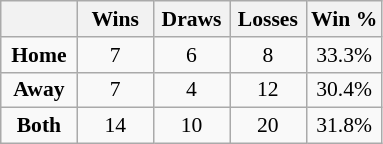<table class="wikitable floatright" style="font-size: 90%; text-align: center;">
<tr>
<th style="width:20%"></th>
<th style="width:20%">Wins</th>
<th style="width:20%">Draws</th>
<th style="width:20%">Losses</th>
<th style="width:20%">Win %</th>
</tr>
<tr>
<td><strong>Home</strong></td>
<td>7</td>
<td>6</td>
<td>8</td>
<td>33.3%</td>
</tr>
<tr>
<td><strong>Away</strong></td>
<td>7</td>
<td>4</td>
<td>12</td>
<td>30.4%</td>
</tr>
<tr>
<td><strong>Both</strong></td>
<td>14</td>
<td>10</td>
<td>20</td>
<td>31.8%</td>
</tr>
</table>
